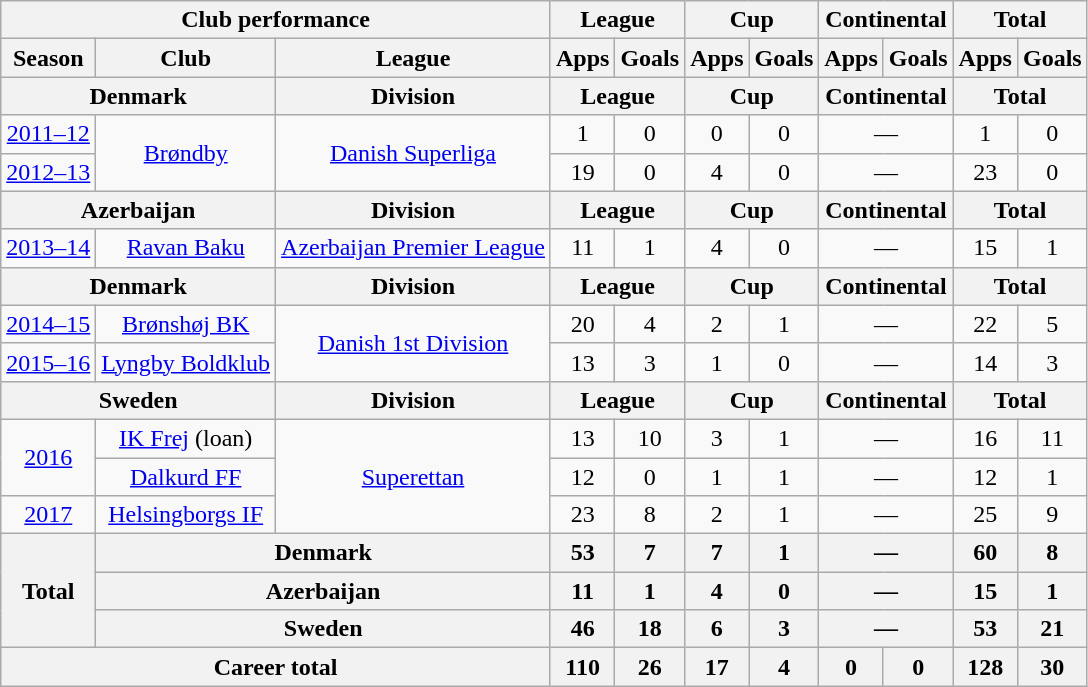<table class="wikitable" style="text-align:center">
<tr>
<th colspan=3>Club performance</th>
<th colspan=2>League</th>
<th colspan=2>Cup</th>
<th colspan=2>Continental</th>
<th colspan=2>Total</th>
</tr>
<tr>
<th>Season</th>
<th>Club</th>
<th>League</th>
<th>Apps</th>
<th>Goals</th>
<th>Apps</th>
<th>Goals</th>
<th>Apps</th>
<th>Goals</th>
<th>Apps</th>
<th>Goals</th>
</tr>
<tr>
<th colspan="2">Denmark</th>
<th>Division</th>
<th colspan="2">League</th>
<th colspan="2">Cup</th>
<th colspan="2">Continental</th>
<th colspan="2">Total</th>
</tr>
<tr>
<td><a href='#'>2011–12</a></td>
<td rowspan="2"><a href='#'>Brøndby</a></td>
<td rowspan="2"><a href='#'>Danish Superliga</a></td>
<td>1</td>
<td>0</td>
<td>0</td>
<td>0</td>
<td colspan="2">—</td>
<td>1</td>
<td>0</td>
</tr>
<tr>
<td><a href='#'>2012–13</a></td>
<td>19</td>
<td>0</td>
<td>4</td>
<td>0</td>
<td colspan="2">—</td>
<td>23</td>
<td>0</td>
</tr>
<tr>
<th colspan="2">Azerbaijan</th>
<th>Division</th>
<th colspan="2">League</th>
<th colspan="2">Cup</th>
<th colspan="2">Continental</th>
<th colspan="2">Total</th>
</tr>
<tr>
<td><a href='#'>2013–14</a></td>
<td><a href='#'>Ravan Baku</a></td>
<td><a href='#'>Azerbaijan Premier League</a></td>
<td>11</td>
<td>1</td>
<td>4</td>
<td>0</td>
<td colspan="2">—</td>
<td>15</td>
<td>1</td>
</tr>
<tr>
<th colspan="2">Denmark</th>
<th>Division</th>
<th colspan="2">League</th>
<th colspan="2">Cup</th>
<th colspan="2">Continental</th>
<th colspan="2">Total</th>
</tr>
<tr>
<td><a href='#'>2014–15</a></td>
<td><a href='#'>Brønshøj BK</a></td>
<td rowspan="2"><a href='#'>Danish 1st Division</a></td>
<td>20</td>
<td>4</td>
<td>2</td>
<td>1</td>
<td colspan="2">—</td>
<td>22</td>
<td>5</td>
</tr>
<tr>
<td><a href='#'>2015–16</a></td>
<td><a href='#'>Lyngby Boldklub</a></td>
<td>13</td>
<td>3</td>
<td>1</td>
<td>0</td>
<td colspan="2">—</td>
<td>14</td>
<td>3</td>
</tr>
<tr>
<th colspan="2">Sweden</th>
<th>Division</th>
<th colspan="2">League</th>
<th colspan="2">Cup</th>
<th colspan="2">Continental</th>
<th colspan="2">Total</th>
</tr>
<tr>
<td rowspan="2"><a href='#'>2016</a></td>
<td><a href='#'>IK Frej</a> (loan)</td>
<td rowspan="3"><a href='#'>Superettan</a></td>
<td>13</td>
<td>10</td>
<td>3</td>
<td>1</td>
<td colspan="2">—</td>
<td>16</td>
<td>11</td>
</tr>
<tr>
<td><a href='#'>Dalkurd FF</a></td>
<td>12</td>
<td>0</td>
<td>1</td>
<td>1</td>
<td colspan="2">—</td>
<td>12</td>
<td>1</td>
</tr>
<tr>
<td><a href='#'>2017</a></td>
<td><a href='#'>Helsingborgs IF</a></td>
<td>23</td>
<td>8</td>
<td>2</td>
<td>1</td>
<td colspan="2">—</td>
<td>25</td>
<td>9</td>
</tr>
<tr>
<th rowspan="3">Total</th>
<th colspan="2">Denmark</th>
<th>53</th>
<th>7</th>
<th>7</th>
<th>1</th>
<th colspan="2">—</th>
<th>60</th>
<th>8</th>
</tr>
<tr>
<th colspan="2">Azerbaijan</th>
<th>11</th>
<th>1</th>
<th>4</th>
<th>0</th>
<th colspan="2">—</th>
<th>15</th>
<th>1</th>
</tr>
<tr>
<th colspan="2">Sweden</th>
<th>46</th>
<th>18</th>
<th>6</th>
<th>3</th>
<th colspan="2">—</th>
<th>53</th>
<th>21</th>
</tr>
<tr>
<th colspan="3">Career total</th>
<th>110</th>
<th>26</th>
<th>17</th>
<th>4</th>
<th>0</th>
<th>0</th>
<th>128</th>
<th>30</th>
</tr>
</table>
